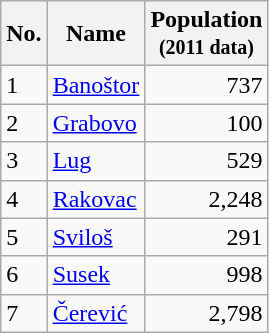<table class="sortable wikitable">
<tr>
<th>No.</th>
<th>Name</th>
<th>Population<br><small>(2011 data)</small></th>
</tr>
<tr>
<td>1</td>
<td><a href='#'>Banoštor</a></td>
<td style="text-align:right;">737</td>
</tr>
<tr>
<td>2</td>
<td><a href='#'>Grabovo</a></td>
<td style="text-align:right;">100</td>
</tr>
<tr>
<td>3</td>
<td><a href='#'>Lug</a></td>
<td style="text-align:right;">529</td>
</tr>
<tr>
<td>4</td>
<td><a href='#'>Rakovac</a></td>
<td style="text-align:right;">2,248</td>
</tr>
<tr>
<td>5</td>
<td><a href='#'>Sviloš</a></td>
<td style="text-align:right;">291</td>
</tr>
<tr>
<td>6</td>
<td><a href='#'>Susek</a></td>
<td style="text-align:right;">998</td>
</tr>
<tr>
<td>7</td>
<td><a href='#'>Čerević</a></td>
<td style="text-align:right;">2,798</td>
</tr>
</table>
